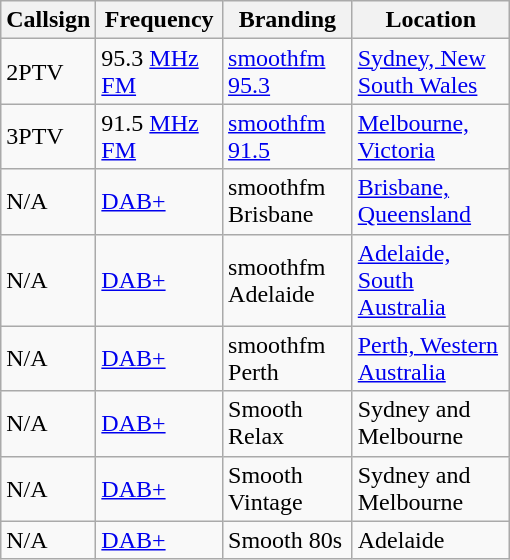<table style="width:340px;" class="wikitable">
<tr>
<th>Callsign</th>
<th>Frequency</th>
<th>Branding</th>
<th>Location</th>
</tr>
<tr>
<td>2PTV</td>
<td>95.3 <a href='#'>MHz</a> <a href='#'>FM</a></td>
<td><a href='#'>smoothfm 95.3</a></td>
<td><a href='#'>Sydney, New South Wales</a></td>
</tr>
<tr>
<td>3PTV</td>
<td>91.5 <a href='#'>MHz</a> <a href='#'>FM</a></td>
<td><a href='#'>smoothfm 91.5</a></td>
<td><a href='#'>Melbourne, Victoria</a></td>
</tr>
<tr>
<td>N/A</td>
<td><a href='#'>DAB+</a></td>
<td>smoothfm Brisbane</td>
<td><a href='#'>Brisbane, Queensland</a></td>
</tr>
<tr>
<td>N/A</td>
<td><a href='#'>DAB+</a></td>
<td>smoothfm Adelaide</td>
<td><a href='#'>Adelaide, South Australia</a></td>
</tr>
<tr>
<td>N/A</td>
<td><a href='#'>DAB+</a></td>
<td>smoothfm Perth</td>
<td><a href='#'>Perth, Western Australia</a></td>
</tr>
<tr>
<td>N/A</td>
<td><a href='#'>DAB+</a></td>
<td>Smooth Relax</td>
<td>Sydney and Melbourne</td>
</tr>
<tr>
<td>N/A</td>
<td><a href='#'>DAB+</a></td>
<td>Smooth Vintage</td>
<td>Sydney and Melbourne</td>
</tr>
<tr>
<td>N/A</td>
<td><a href='#'>DAB+</a></td>
<td>Smooth 80s</td>
<td>Adelaide</td>
</tr>
</table>
